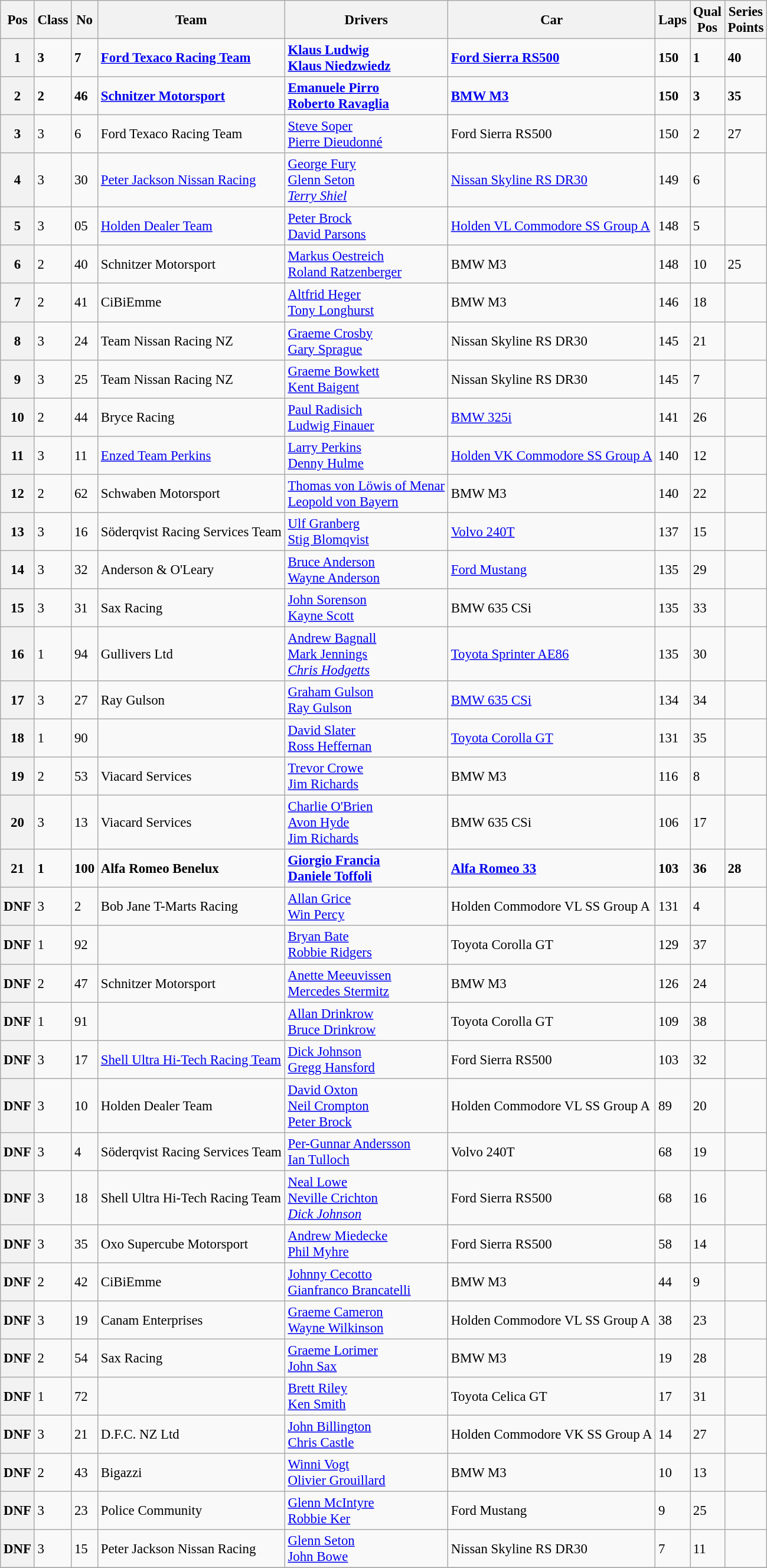<table class="wikitable sortable" style="font-size: 95%;">
<tr>
<th>Pos</th>
<th>Class</th>
<th>No</th>
<th>Team</th>
<th>Drivers</th>
<th>Car</th>
<th>Laps</th>
<th>Qual<br>Pos</th>
<th>Series<br>Points</th>
</tr>
<tr style="font-weight:bold">
<th>1</th>
<td>3</td>
<td>7</td>
<td> <a href='#'>Ford Texaco Racing Team</a></td>
<td> <a href='#'>Klaus Ludwig</a><br> <a href='#'>Klaus Niedzwiedz</a></td>
<td><a href='#'>Ford Sierra RS500</a></td>
<td>150</td>
<td>1</td>
<td>40</td>
</tr>
<tr style="font-weight:bold">
<th>2</th>
<td>2</td>
<td>46</td>
<td> <a href='#'>Schnitzer Motorsport</a></td>
<td> <a href='#'>Emanuele Pirro</a><br> <a href='#'>Roberto Ravaglia</a></td>
<td><a href='#'>BMW M3</a></td>
<td>150</td>
<td>3</td>
<td>35</td>
</tr>
<tr>
<th>3</th>
<td>3</td>
<td>6</td>
<td> Ford Texaco Racing Team</td>
<td> <a href='#'>Steve Soper</a><br> <a href='#'>Pierre Dieudonné</a></td>
<td>Ford Sierra RS500</td>
<td>150</td>
<td>2</td>
<td>27</td>
</tr>
<tr>
<th>4</th>
<td>3</td>
<td>30</td>
<td> <a href='#'>Peter Jackson Nissan Racing</a></td>
<td> <a href='#'>George Fury</a><br> <a href='#'>Glenn Seton</a><br><em> <a href='#'>Terry Shiel</a></em></td>
<td><a href='#'>Nissan Skyline RS DR30</a></td>
<td>149</td>
<td>6</td>
<td></td>
</tr>
<tr>
<th>5</th>
<td>3</td>
<td>05</td>
<td> <a href='#'>Holden Dealer Team</a></td>
<td> <a href='#'>Peter Brock</a><br> <a href='#'>David Parsons</a></td>
<td><a href='#'>Holden VL Commodore SS Group A</a></td>
<td>148</td>
<td>5</td>
<td></td>
</tr>
<tr>
<th>6</th>
<td>2</td>
<td>40</td>
<td> Schnitzer Motorsport</td>
<td> <a href='#'>Markus Oestreich</a><br> <a href='#'>Roland Ratzenberger</a></td>
<td>BMW M3</td>
<td>148</td>
<td>10</td>
<td>25</td>
</tr>
<tr>
<th>7</th>
<td>2</td>
<td>41</td>
<td> CiBiEmme</td>
<td> <a href='#'>Altfrid Heger</a><br> <a href='#'>Tony Longhurst</a></td>
<td>BMW M3</td>
<td>146</td>
<td>18</td>
<td></td>
</tr>
<tr>
<th>8</th>
<td>3</td>
<td>24</td>
<td> Team Nissan Racing NZ</td>
<td> <a href='#'>Graeme Crosby</a><br> <a href='#'>Gary Sprague</a></td>
<td>Nissan Skyline RS DR30</td>
<td>145</td>
<td>21</td>
<td></td>
</tr>
<tr>
<th>9</th>
<td>3</td>
<td>25</td>
<td> Team Nissan Racing NZ</td>
<td> <a href='#'>Graeme Bowkett</a><br> <a href='#'>Kent Baigent</a></td>
<td>Nissan Skyline RS DR30</td>
<td>145</td>
<td>7</td>
<td></td>
</tr>
<tr>
<th>10</th>
<td>2</td>
<td>44</td>
<td> Bryce Racing</td>
<td> <a href='#'>Paul Radisich</a><br> <a href='#'>Ludwig Finauer</a></td>
<td><a href='#'>BMW 325i</a></td>
<td>141</td>
<td>26</td>
<td></td>
</tr>
<tr>
<th>11</th>
<td>3</td>
<td>11</td>
<td> <a href='#'>Enzed Team Perkins</a></td>
<td> <a href='#'>Larry Perkins</a><br> <a href='#'>Denny Hulme</a></td>
<td><a href='#'>Holden VK Commodore SS Group A</a></td>
<td>140</td>
<td>12</td>
<td></td>
</tr>
<tr>
<th>12</th>
<td>2</td>
<td>62</td>
<td> Schwaben Motorsport</td>
<td> <a href='#'>Thomas von Löwis of Menar</a><br> <a href='#'>Leopold von Bayern</a></td>
<td>BMW M3</td>
<td>140</td>
<td>22</td>
<td></td>
</tr>
<tr>
<th>13</th>
<td>3</td>
<td>16</td>
<td> Söderqvist Racing Services Team</td>
<td> <a href='#'>Ulf Granberg</a><br> <a href='#'>Stig Blomqvist</a></td>
<td><a href='#'>Volvo 240T</a></td>
<td>137</td>
<td>15</td>
<td></td>
</tr>
<tr>
<th>14</th>
<td>3</td>
<td>32</td>
<td> Anderson & O'Leary</td>
<td> <a href='#'>Bruce Anderson</a><br> <a href='#'>Wayne Anderson</a></td>
<td><a href='#'>Ford Mustang</a></td>
<td>135</td>
<td>29</td>
<td></td>
</tr>
<tr>
<th>15</th>
<td>3</td>
<td>31</td>
<td> Sax Racing</td>
<td> <a href='#'>John Sorenson</a><br> <a href='#'>Kayne Scott</a></td>
<td>BMW 635 CSi</td>
<td>135</td>
<td>33</td>
<td></td>
</tr>
<tr>
<th>16</th>
<td>1</td>
<td>94</td>
<td> Gullivers Ltd</td>
<td> <a href='#'>Andrew Bagnall</a><br> <a href='#'>Mark Jennings</a><br><em> <a href='#'>Chris Hodgetts</a></em></td>
<td><a href='#'>Toyota Sprinter AE86</a></td>
<td>135</td>
<td>30</td>
<td></td>
</tr>
<tr>
<th>17</th>
<td>3</td>
<td>27</td>
<td> Ray Gulson</td>
<td> <a href='#'>Graham Gulson</a><br> <a href='#'>Ray Gulson</a></td>
<td><a href='#'>BMW 635 CSi</a></td>
<td>134</td>
<td>34</td>
<td></td>
</tr>
<tr>
<th>18</th>
<td>1</td>
<td>90</td>
<td></td>
<td> <a href='#'>David Slater</a><br> <a href='#'>Ross Heffernan</a></td>
<td><a href='#'>Toyota Corolla GT</a></td>
<td>131</td>
<td>35</td>
<td></td>
</tr>
<tr>
<th>19</th>
<td>2</td>
<td>53</td>
<td> Viacard Services</td>
<td> <a href='#'>Trevor Crowe</a><br> <a href='#'>Jim Richards</a></td>
<td>BMW M3</td>
<td>116</td>
<td>8</td>
<td></td>
</tr>
<tr>
<th>20</th>
<td>3</td>
<td>13</td>
<td> Viacard Services</td>
<td> <a href='#'>Charlie O'Brien</a><br> <a href='#'>Avon Hyde</a><br> <a href='#'>Jim Richards</a></td>
<td>BMW 635 CSi</td>
<td>106</td>
<td>17</td>
<td></td>
</tr>
<tr style="font-weight:bold">
<th>21</th>
<td>1</td>
<td>100</td>
<td> Alfa Romeo Benelux</td>
<td> <a href='#'>Giorgio Francia</a><br> <a href='#'>Daniele Toffoli</a></td>
<td><a href='#'>Alfa Romeo 33</a></td>
<td>103</td>
<td>36</td>
<td>28</td>
</tr>
<tr>
<th>DNF</th>
<td>3</td>
<td>2</td>
<td> Bob Jane T-Marts Racing</td>
<td> <a href='#'>Allan Grice</a><br> <a href='#'>Win Percy</a></td>
<td>Holden Commodore VL SS Group A</td>
<td>131</td>
<td>4</td>
<td></td>
</tr>
<tr>
<th>DNF</th>
<td>1</td>
<td>92</td>
<td></td>
<td> <a href='#'>Bryan Bate</a><br> <a href='#'>Robbie Ridgers</a></td>
<td>Toyota Corolla GT</td>
<td>129</td>
<td>37</td>
<td></td>
</tr>
<tr>
<th>DNF</th>
<td>2</td>
<td>47</td>
<td> Schnitzer Motorsport</td>
<td> <a href='#'>Anette Meeuvissen</a><br> <a href='#'>Mercedes Stermitz</a></td>
<td>BMW M3</td>
<td>126</td>
<td>24</td>
<td></td>
</tr>
<tr>
<th>DNF</th>
<td>1</td>
<td>91</td>
<td></td>
<td> <a href='#'>Allan Drinkrow</a><br> <a href='#'>Bruce Drinkrow</a></td>
<td>Toyota Corolla GT</td>
<td>109</td>
<td>38</td>
<td></td>
</tr>
<tr>
<th>DNF</th>
<td>3</td>
<td>17</td>
<td> <a href='#'>Shell Ultra Hi-Tech Racing Team</a></td>
<td> <a href='#'>Dick Johnson</a><br> <a href='#'>Gregg Hansford</a></td>
<td>Ford Sierra RS500</td>
<td>103</td>
<td>32</td>
<td></td>
</tr>
<tr>
<th>DNF</th>
<td>3</td>
<td>10</td>
<td> Holden Dealer Team</td>
<td> <a href='#'>David Oxton</a><br> <a href='#'>Neil Crompton</a><br> <a href='#'>Peter Brock</a></td>
<td>Holden Commodore VL SS Group A</td>
<td>89</td>
<td>20</td>
<td></td>
</tr>
<tr>
<th>DNF</th>
<td>3</td>
<td>4</td>
<td> Söderqvist Racing Services Team</td>
<td> <a href='#'>Per-Gunnar Andersson</a><br> <a href='#'>Ian Tulloch</a></td>
<td>Volvo 240T</td>
<td>68</td>
<td>19</td>
<td></td>
</tr>
<tr>
<th>DNF</th>
<td>3</td>
<td>18</td>
<td> Shell Ultra Hi-Tech Racing Team</td>
<td> <a href='#'>Neal Lowe</a><br> <a href='#'>Neville Crichton</a><br><em> <a href='#'>Dick Johnson</a></em></td>
<td>Ford Sierra RS500</td>
<td>68</td>
<td>16</td>
<td></td>
</tr>
<tr>
<th>DNF</th>
<td>3</td>
<td>35</td>
<td> Oxo Supercube Motorsport</td>
<td> <a href='#'>Andrew Miedecke</a><br> <a href='#'>Phil Myhre</a></td>
<td>Ford Sierra RS500</td>
<td>58</td>
<td>14</td>
<td></td>
</tr>
<tr>
<th>DNF</th>
<td>2</td>
<td>42</td>
<td> CiBiEmme</td>
<td> <a href='#'>Johnny Cecotto</a><br> <a href='#'>Gianfranco Brancatelli</a></td>
<td>BMW M3</td>
<td>44</td>
<td>9</td>
<td></td>
</tr>
<tr>
<th>DNF</th>
<td>3</td>
<td>19</td>
<td> Canam Enterprises</td>
<td> <a href='#'>Graeme Cameron</a><br> <a href='#'>Wayne Wilkinson</a></td>
<td>Holden Commodore VL SS Group A</td>
<td>38</td>
<td>23</td>
<td></td>
</tr>
<tr>
<th>DNF</th>
<td>2</td>
<td>54</td>
<td> Sax Racing</td>
<td> <a href='#'>Graeme Lorimer</a><br> <a href='#'>John Sax</a></td>
<td>BMW M3</td>
<td>19</td>
<td>28</td>
<td></td>
</tr>
<tr>
<th>DNF</th>
<td>1</td>
<td>72</td>
<td></td>
<td> <a href='#'>Brett Riley</a><br> <a href='#'>Ken Smith</a></td>
<td>Toyota Celica GT</td>
<td>17</td>
<td>31</td>
<td></td>
</tr>
<tr>
<th>DNF</th>
<td>3</td>
<td>21</td>
<td> D.F.C. NZ Ltd</td>
<td> <a href='#'>John Billington</a><br> <a href='#'>Chris Castle</a></td>
<td>Holden Commodore VK SS Group A</td>
<td>14</td>
<td>27</td>
<td></td>
</tr>
<tr>
<th>DNF</th>
<td>2</td>
<td>43</td>
<td> Bigazzi</td>
<td> <a href='#'>Winni Vogt</a><br> <a href='#'>Olivier Grouillard</a></td>
<td>BMW M3</td>
<td>10</td>
<td>13</td>
<td></td>
</tr>
<tr>
<th>DNF</th>
<td>3</td>
<td>23</td>
<td> Police Community</td>
<td> <a href='#'>Glenn McIntyre</a><br> <a href='#'>Robbie Ker</a></td>
<td>Ford Mustang</td>
<td>9</td>
<td>25</td>
<td></td>
</tr>
<tr>
<th>DNF</th>
<td>3</td>
<td>15</td>
<td> Peter Jackson Nissan Racing</td>
<td> <a href='#'>Glenn Seton</a><br> <a href='#'>John Bowe</a></td>
<td>Nissan Skyline RS DR30</td>
<td>7</td>
<td>11</td>
<td></td>
</tr>
<tr>
</tr>
</table>
